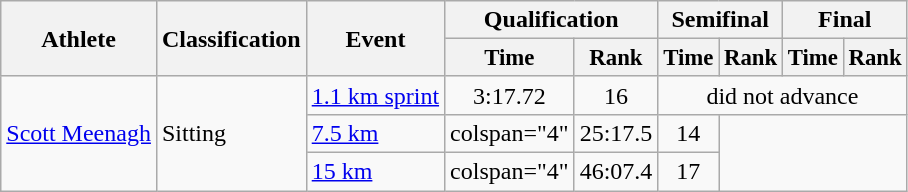<table class="wikitable" style="font-size:100%">
<tr>
<th rowspan="2">Athlete</th>
<th rowspan="2">Classification</th>
<th rowspan="2">Event</th>
<th colspan=2>Qualification</th>
<th colspan=2>Semifinal</th>
<th colspan=2>Final</th>
</tr>
<tr style="font-size:95%">
<th>Time</th>
<th>Rank</th>
<th>Time</th>
<th>Rank</th>
<th>Time</th>
<th>Rank</th>
</tr>
<tr align="center">
<td align="left" rowspan=3><a href='#'>Scott Meenagh</a></td>
<td align="left" rowspan=3>Sitting</td>
<td align="left"><a href='#'>1.1 km sprint</a></td>
<td>3:17.72</td>
<td>16</td>
<td colspan=4>did not advance</td>
</tr>
<tr align="center">
<td align="left"><a href='#'>7.5 km</a></td>
<td>colspan="4" </td>
<td>25:17.5</td>
<td>14</td>
</tr>
<tr align="center">
<td align="left"><a href='#'>15 km</a></td>
<td>colspan="4" </td>
<td>46:07.4</td>
<td>17</td>
</tr>
</table>
